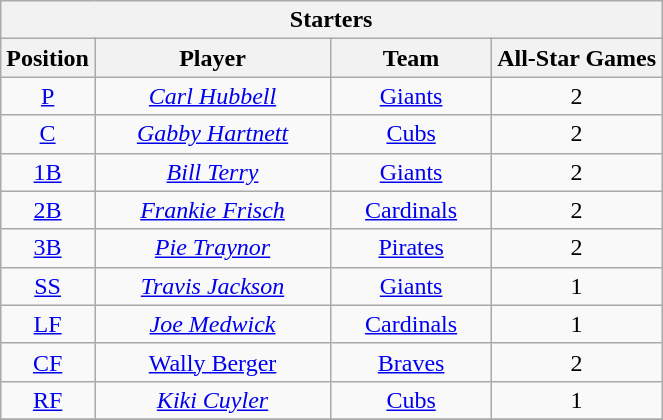<table class="wikitable" style="font-size: 100%; text-align:right;">
<tr>
<th colspan="4">Starters</th>
</tr>
<tr>
<th>Position</th>
<th width="150">Player</th>
<th width="100">Team</th>
<th>All-Star Games</th>
</tr>
<tr>
<td align="center"><a href='#'>P</a></td>
<td align="center"><em><a href='#'>Carl Hubbell</a></em></td>
<td align="center"><a href='#'>Giants</a></td>
<td align="center">2</td>
</tr>
<tr>
<td align="center"><a href='#'>C</a></td>
<td align="center"><em><a href='#'>Gabby Hartnett</a></em></td>
<td align="center"><a href='#'>Cubs</a></td>
<td align="center">2</td>
</tr>
<tr>
<td align="center"><a href='#'>1B</a></td>
<td align="center"><em><a href='#'>Bill Terry</a></em></td>
<td align="center"><a href='#'>Giants</a></td>
<td align="center">2</td>
</tr>
<tr>
<td align="center"><a href='#'>2B</a></td>
<td align="center"><em><a href='#'>Frankie Frisch</a></em></td>
<td align="center"><a href='#'>Cardinals</a></td>
<td align="center">2</td>
</tr>
<tr>
<td align="center"><a href='#'>3B</a></td>
<td align="center"><em><a href='#'>Pie Traynor</a></em></td>
<td align="center"><a href='#'>Pirates</a></td>
<td align="center">2</td>
</tr>
<tr>
<td align="center"><a href='#'>SS</a></td>
<td align="center"><em><a href='#'>Travis Jackson</a></em></td>
<td align="center"><a href='#'>Giants</a></td>
<td align="center">1</td>
</tr>
<tr>
<td align="center"><a href='#'>LF</a></td>
<td align="center"><em><a href='#'>Joe Medwick</a></em></td>
<td align="center"><a href='#'>Cardinals</a></td>
<td align="center">1</td>
</tr>
<tr>
<td align="center"><a href='#'>CF</a></td>
<td align="center"><a href='#'>Wally Berger</a></td>
<td align="center"><a href='#'>Braves</a></td>
<td align="center">2</td>
</tr>
<tr>
<td align="center"><a href='#'>RF</a></td>
<td align="center"><em><a href='#'>Kiki Cuyler</a></em></td>
<td align="center"><a href='#'>Cubs</a></td>
<td align="center">1</td>
</tr>
<tr>
</tr>
</table>
